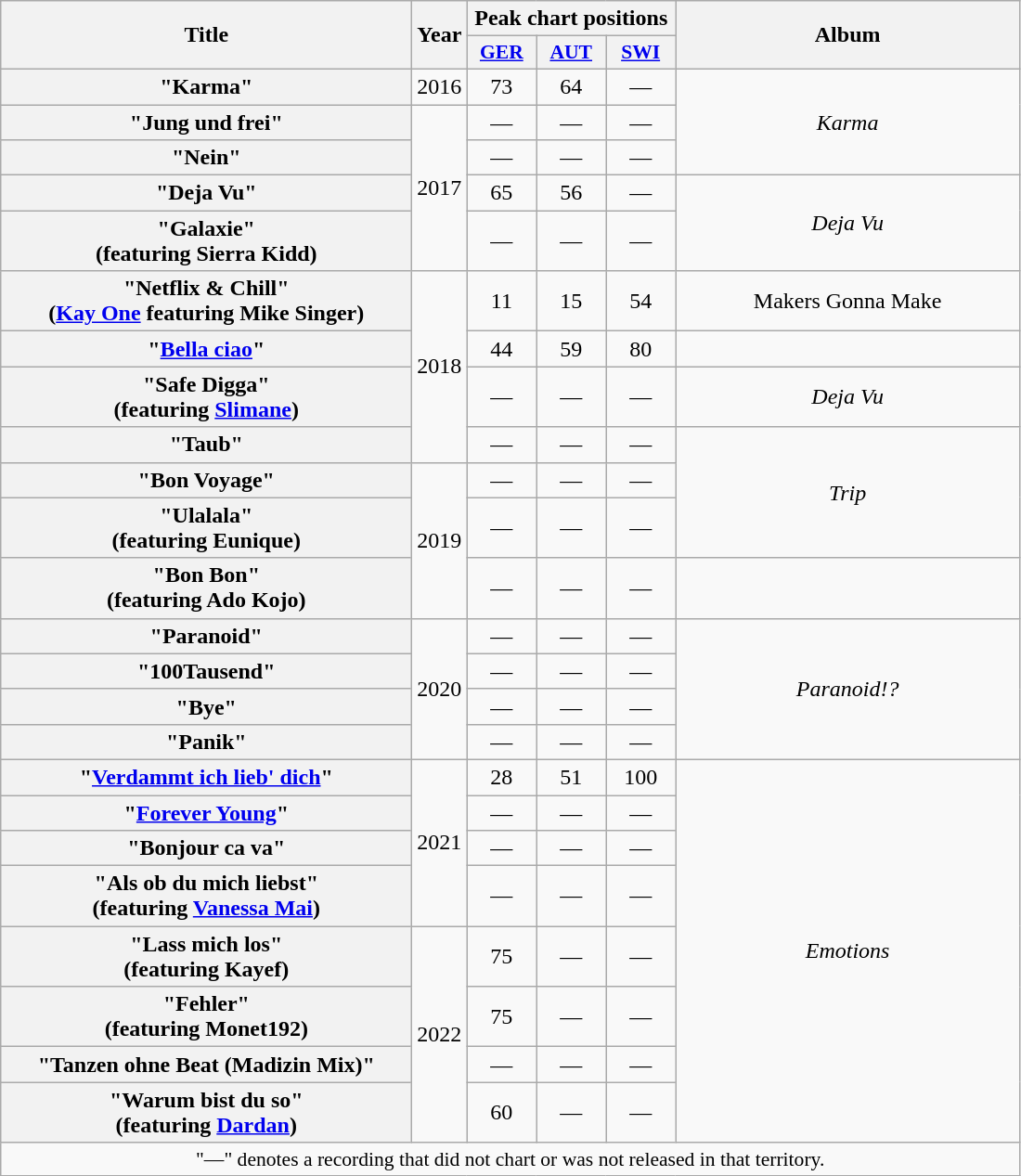<table class="wikitable plainrowheaders" style="text-align:center;" border="1">
<tr>
<th scope="col" rowspan="2" style="width:18em;">Title</th>
<th scope="col" rowspan="2" style="width:1em;">Year</th>
<th scope="col" colspan="3">Peak chart positions</th>
<th scope="col" rowspan="2" style="width:15em;">Album</th>
</tr>
<tr style="background: #eeeeee;">
<th scope="col" style="width:3em;font-size:90%;"><a href='#'>GER</a><br></th>
<th scope="col" style="width:3em;font-size:90%;"><a href='#'>AUT</a><br></th>
<th scope="col" style="width:3em;font-size:90%;"><a href='#'>SWI</a><br></th>
</tr>
<tr>
<th scope="row">"Karma"</th>
<td>2016</td>
<td>73</td>
<td>64</td>
<td>—</td>
<td rowspan="3"><em>Karma</em></td>
</tr>
<tr>
<th scope="row">"Jung und frei"</th>
<td rowspan="4">2017</td>
<td>—</td>
<td>—</td>
<td>—</td>
</tr>
<tr>
<th scope="row">"Nein"</th>
<td>—</td>
<td>—</td>
<td>—</td>
</tr>
<tr>
<th scope="row">"Deja Vu"</th>
<td>65</td>
<td>56</td>
<td>—</td>
<td rowspan="2"><em>Deja Vu</em></td>
</tr>
<tr>
<th scope="row">"Galaxie"<br><span>(featuring Sierra Kidd)</span></th>
<td>—</td>
<td>—</td>
<td>—</td>
</tr>
<tr>
<th scope="row">"Netflix & Chill" <br><span>(<a href='#'>Kay One</a> featuring Mike Singer)</span></th>
<td rowspan="4">2018</td>
<td>11</td>
<td>15</td>
<td>54</td>
<td>Makers Gonna Make</td>
</tr>
<tr>
<th scope="row">"<a href='#'>Bella ciao</a>"</th>
<td>44</td>
<td>59</td>
<td>80</td>
<td></td>
</tr>
<tr>
<th scope="row">"Safe Digga"<br><span>(featuring <a href='#'>Slimane</a>)</span></th>
<td>—</td>
<td>—</td>
<td>—</td>
<td><em>Deja Vu</em></td>
</tr>
<tr>
<th scope="row">"Taub"</th>
<td>—</td>
<td>—</td>
<td>—</td>
<td rowspan="3"><em>Trip</em></td>
</tr>
<tr>
<th scope="row">"Bon Voyage"</th>
<td rowspan="3">2019</td>
<td>—</td>
<td>—</td>
<td>—</td>
</tr>
<tr>
<th scope="row">"Ulalala"<br><span>(featuring Eunique)</span></th>
<td>—</td>
<td>—</td>
<td>—</td>
</tr>
<tr>
<th scope="row">"Bon Bon"<br><span>(featuring Ado Kojo)</span></th>
<td>—</td>
<td>—</td>
<td>—</td>
<td></td>
</tr>
<tr>
<th scope="row">"Paranoid"</th>
<td rowspan="4">2020</td>
<td>—</td>
<td>—</td>
<td>—</td>
<td rowspan="4"><em>Paranoid!?</em></td>
</tr>
<tr>
<th scope="row">"100Tausend"</th>
<td>—</td>
<td>—</td>
<td>—</td>
</tr>
<tr>
<th scope="row">"Bye"</th>
<td>—</td>
<td>—</td>
<td>—</td>
</tr>
<tr>
<th scope="row">"Panik"</th>
<td>—</td>
<td>—</td>
<td>—</td>
</tr>
<tr>
<th scope="row">"<a href='#'>Verdammt ich lieb' dich</a>"</th>
<td rowspan="4">2021</td>
<td>28</td>
<td>51</td>
<td>100</td>
<td rowspan="8"><em>Emotions</em></td>
</tr>
<tr>
<th scope="row">"<a href='#'>Forever Young</a>"</th>
<td>—</td>
<td>—</td>
<td>—</td>
</tr>
<tr>
<th scope="row">"Bonjour ca va"</th>
<td>—</td>
<td>—</td>
<td>—</td>
</tr>
<tr>
<th scope="row">"Als ob du mich liebst"<br><span>(featuring <a href='#'>Vanessa Mai</a>)</span></th>
<td>—</td>
<td>—</td>
<td>—</td>
</tr>
<tr>
<th scope="row">"Lass mich los"<br><span>(featuring Kayef)</span></th>
<td rowspan="4">2022</td>
<td>75</td>
<td>—</td>
<td>—</td>
</tr>
<tr>
<th scope="row">"Fehler"<br><span>(featuring Monet192)</span></th>
<td>75</td>
<td>—</td>
<td>—</td>
</tr>
<tr>
<th scope="row">"Tanzen ohne Beat (Madizin Mix)"</th>
<td>—</td>
<td>—</td>
<td>—</td>
</tr>
<tr>
<th scope="row">"Warum bist du so"<br><span>(featuring <a href='#'>Dardan</a>)</span></th>
<td>60</td>
<td>—</td>
<td>—</td>
</tr>
<tr>
<td colspan="12" style="font-size:90%">"—" denotes a recording that did not chart or was not released in that territory.</td>
</tr>
</table>
